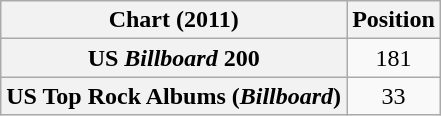<table class="wikitable sortable plainrowheaders" style="text-align:center">
<tr>
<th scope="col">Chart (2011)</th>
<th scope="col">Position</th>
</tr>
<tr>
<th scope="row">US <em>Billboard</em> 200</th>
<td>181</td>
</tr>
<tr>
<th scope="row">US Top Rock Albums (<em>Billboard</em>)</th>
<td>33</td>
</tr>
</table>
